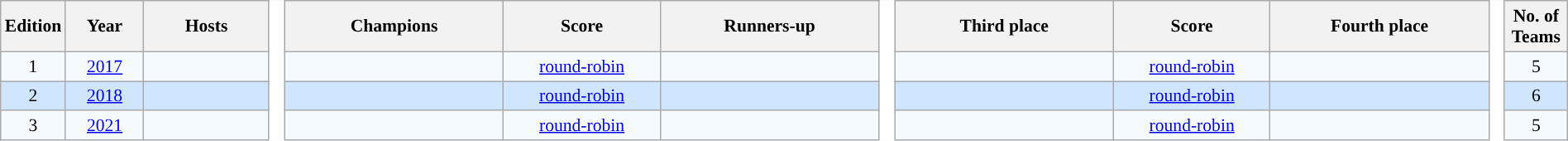<table class="wikitable" style="text-align:center;width:100%; font-size:90%;">
<tr>
<th width=2%>Edition</th>
<th width=5%>Year</th>
<th width=8%>Hosts</th>
<td rowspan="5" style="width:1%;background:#fff;border-top-style:hidden;border-bottom-style:hidden;"></td>
<th style="width:14%;">Champions</th>
<th width=10%>Score</th>
<th style="width:14%;">Runners-up</th>
<td rowspan="5" style="width:1%;background:#fff;border-top-style:hidden;border-bottom-style:hidden;"></td>
<th style="width:14%;">Third place</th>
<th width=10%>Score</th>
<th style="width:14%;">Fourth place</th>
<td rowspan="5" style="width:1%;background:#fff;border-top-style:hidden;border-bottom-style:hidden;"></td>
<th width=4%>No. of Teams</th>
</tr>
<tr bgcolor=#F5FAFF>
<td>1</td>
<td><a href='#'>2017</a></td>
<td align="left"></td>
<td><strong></strong></td>
<td><a href='#'>round-robin</a></td>
<td></td>
<td></td>
<td><a href='#'>round-robin</a></td>
<td></td>
<td>5</td>
</tr>
<tr bgcolor=#D0E6FF>
<td>2</td>
<td><a href='#'>2018</a></td>
<td align="left"></td>
<td><strong></strong></td>
<td><a href='#'>round-robin</a></td>
<td></td>
<td></td>
<td><a href='#'>round-robin</a></td>
<td></td>
<td>6</td>
</tr>
<tr bgcolor=#F5FAFF>
<td>3</td>
<td><a href='#'>2021</a></td>
<td align="left"></td>
<td><strong></strong></td>
<td><a href='#'>round-robin</a></td>
<td></td>
<td></td>
<td><a href='#'>round-robin</a></td>
<td></td>
<td>5</td>
</tr>
</table>
